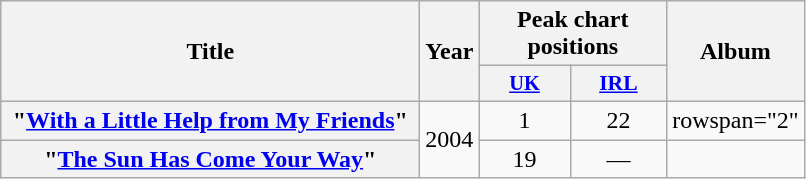<table class="wikitable plainrowheaders" style="text-align:center;">
<tr>
<th scope="col" rowspan="2" style="width:17em;">Title</th>
<th scope="col" rowspan="2" style="width:1em;">Year</th>
<th scope="col" colspan="2">Peak chart positions</th>
<th scope="col" rowspan="2">Album</th>
</tr>
<tr>
<th scope="col" style="width:4em;font-size:85%;"><a href='#'>UK</a><br></th>
<th scope="col" style="width:4em;font-size:90%;"><a href='#'>IRL</a><br></th>
</tr>
<tr>
<th scope="row">"<a href='#'>With a Little Help from My Friends</a>"</th>
<td rowspan="2">2004</td>
<td>1</td>
<td>22</td>
<td>rowspan="2" </td>
</tr>
<tr>
<th scope="row">"<a href='#'>The Sun Has Come Your Way</a>"</th>
<td>19</td>
<td>—</td>
</tr>
</table>
